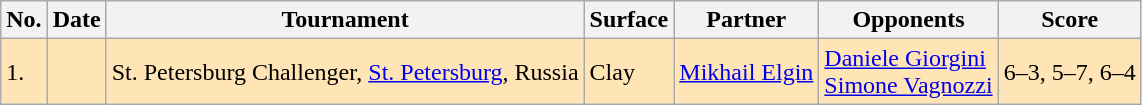<table class="sortable wikitable">
<tr>
<th>No.</th>
<th>Date</th>
<th>Tournament</th>
<th>Surface</th>
<th>Partner</th>
<th>Opponents</th>
<th class="unsortable">Score</th>
</tr>
<tr style="background:moccasin;">
<td>1.</td>
<td></td>
<td>St. Petersburg Challenger, <a href='#'>St. Petersburg</a>, Russia</td>
<td>Clay</td>
<td> <a href='#'>Mikhail Elgin</a></td>
<td> <a href='#'>Daniele Giorgini</a><br> <a href='#'>Simone Vagnozzi</a></td>
<td>6–3, 5–7, 6–4</td>
</tr>
</table>
